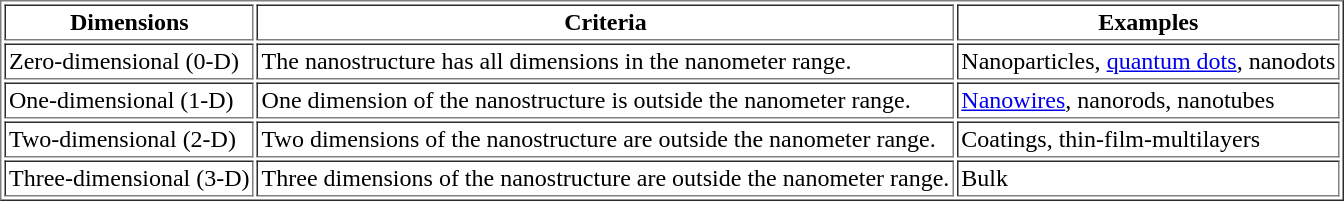<table border="1" cellpadding="2">
<tr>
<th>Dimensions</th>
<th>Criteria</th>
<th>Examples</th>
</tr>
<tr>
<td>Zero-dimensional  (0-D)</td>
<td>The nanostructure has all dimensions in the nanometer range.</td>
<td>Nanoparticles, <a href='#'>quantum dots</a>, nanodots</td>
</tr>
<tr>
<td>One-dimensional   (1-D)</td>
<td>One dimension of the nanostructure is outside the nanometer range.</td>
<td><a href='#'>Nanowires</a>, nanorods, nanotubes</td>
</tr>
<tr>
<td>Two-dimensional   (2-D)</td>
<td>Two dimensions of the nanostructure are outside the nanometer range.</td>
<td>Coatings, thin-film-multilayers</td>
</tr>
<tr>
<td>Three-dimensional (3-D)</td>
<td>Three dimensions of the nanostructure are outside the nanometer range.</td>
<td>Bulk</td>
</tr>
</table>
